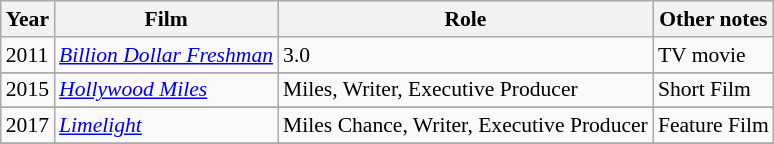<table class="wikitable" style="font-size: 90%;">
<tr>
<th>Year</th>
<th>Film</th>
<th>Role</th>
<th>Other notes</th>
</tr>
<tr>
<td>2011</td>
<td><em><a href='#'>Billion Dollar Freshman</a></em></td>
<td>3.0</td>
<td>TV movie</td>
</tr>
<tr>
</tr>
<tr>
</tr>
<tr>
</tr>
<tr>
<td>2015</td>
<td><em><a href='#'>Hollywood Miles</a></em></td>
<td>Miles, Writer, Executive Producer</td>
<td>Short Film</td>
</tr>
<tr>
</tr>
<tr>
<td>2017</td>
<td><em><a href='#'>Limelight</a></em></td>
<td>Miles Chance, Writer, Executive Producer</td>
<td>Feature Film</td>
</tr>
<tr>
</tr>
</table>
